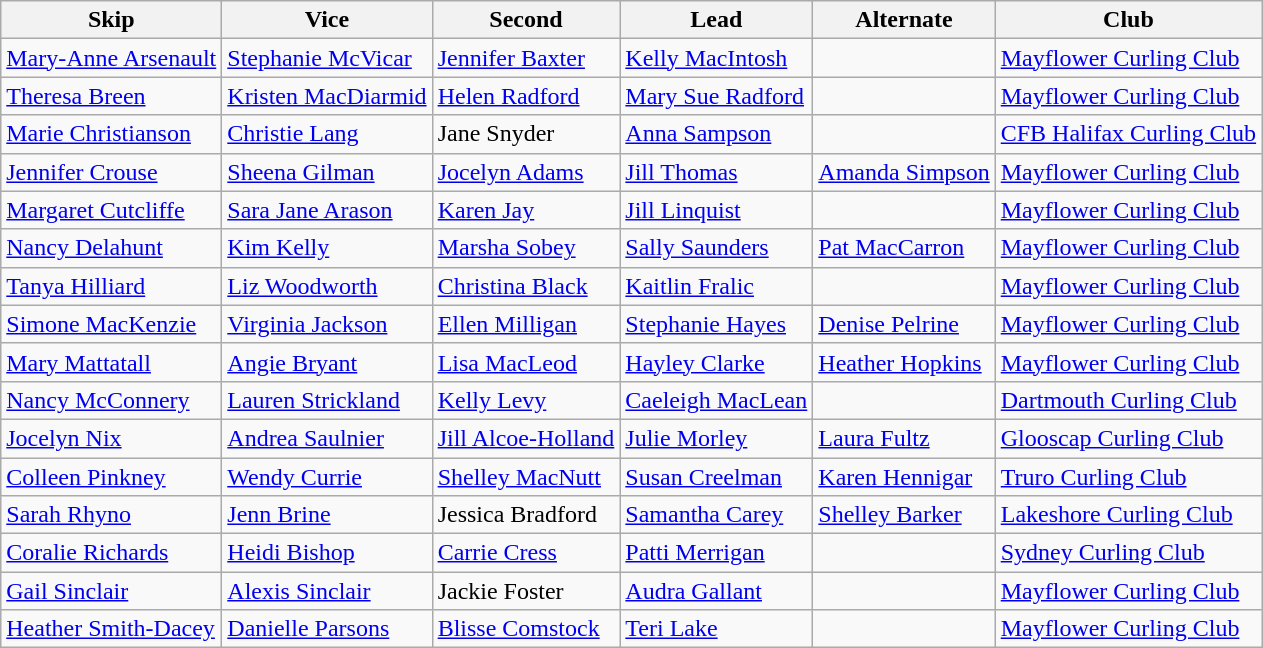<table class="wikitable" border="1">
<tr>
<th>Skip</th>
<th>Vice</th>
<th>Second</th>
<th>Lead</th>
<th>Alternate</th>
<th>Club</th>
</tr>
<tr>
<td><a href='#'>Mary-Anne Arsenault</a></td>
<td><a href='#'>Stephanie McVicar</a></td>
<td><a href='#'>Jennifer Baxter</a></td>
<td><a href='#'>Kelly MacIntosh</a></td>
<td></td>
<td><a href='#'>Mayflower Curling Club</a></td>
</tr>
<tr>
<td><a href='#'>Theresa Breen</a></td>
<td><a href='#'>Kristen MacDiarmid</a></td>
<td><a href='#'>Helen Radford</a></td>
<td><a href='#'>Mary Sue Radford</a></td>
<td></td>
<td><a href='#'>Mayflower Curling Club</a></td>
</tr>
<tr>
<td><a href='#'>Marie Christianson</a></td>
<td><a href='#'>Christie Lang</a></td>
<td>Jane Snyder</td>
<td><a href='#'>Anna Sampson</a></td>
<td></td>
<td><a href='#'>CFB Halifax Curling Club</a></td>
</tr>
<tr>
<td><a href='#'>Jennifer Crouse</a></td>
<td><a href='#'>Sheena Gilman</a></td>
<td><a href='#'>Jocelyn Adams</a></td>
<td><a href='#'>Jill Thomas</a></td>
<td><a href='#'>Amanda Simpson</a></td>
<td><a href='#'>Mayflower Curling Club</a></td>
</tr>
<tr>
<td><a href='#'>Margaret Cutcliffe</a></td>
<td><a href='#'>Sara Jane Arason</a></td>
<td><a href='#'>Karen Jay</a></td>
<td><a href='#'>Jill Linquist</a></td>
<td></td>
<td><a href='#'>Mayflower Curling Club</a></td>
</tr>
<tr>
<td><a href='#'>Nancy Delahunt</a></td>
<td><a href='#'>Kim Kelly</a></td>
<td><a href='#'>Marsha Sobey</a></td>
<td><a href='#'>Sally Saunders</a></td>
<td><a href='#'>Pat MacCarron</a></td>
<td><a href='#'>Mayflower Curling Club</a></td>
</tr>
<tr>
<td><a href='#'>Tanya Hilliard</a></td>
<td><a href='#'>Liz Woodworth</a></td>
<td><a href='#'>Christina Black</a></td>
<td><a href='#'>Kaitlin Fralic</a></td>
<td></td>
<td><a href='#'>Mayflower Curling Club</a></td>
</tr>
<tr>
<td><a href='#'>Simone MacKenzie</a></td>
<td><a href='#'>Virginia Jackson</a></td>
<td><a href='#'>Ellen Milligan</a></td>
<td><a href='#'>Stephanie Hayes</a></td>
<td><a href='#'>Denise Pelrine</a></td>
<td><a href='#'>Mayflower Curling Club</a></td>
</tr>
<tr>
<td><a href='#'>Mary Mattatall</a></td>
<td><a href='#'>Angie Bryant</a></td>
<td><a href='#'>Lisa MacLeod</a></td>
<td><a href='#'>Hayley Clarke</a></td>
<td><a href='#'>Heather Hopkins</a></td>
<td><a href='#'>Mayflower Curling Club</a></td>
</tr>
<tr>
<td><a href='#'>Nancy McConnery</a></td>
<td><a href='#'>Lauren Strickland</a></td>
<td><a href='#'>Kelly Levy</a></td>
<td><a href='#'>Caeleigh MacLean</a></td>
<td></td>
<td><a href='#'>Dartmouth Curling Club</a></td>
</tr>
<tr>
<td><a href='#'>Jocelyn Nix</a></td>
<td><a href='#'>Andrea Saulnier</a></td>
<td><a href='#'>Jill Alcoe-Holland</a></td>
<td><a href='#'>Julie Morley</a></td>
<td><a href='#'>Laura Fultz</a></td>
<td><a href='#'>Glooscap Curling Club</a></td>
</tr>
<tr>
<td><a href='#'>Colleen Pinkney</a></td>
<td><a href='#'>Wendy Currie</a></td>
<td><a href='#'>Shelley MacNutt</a></td>
<td><a href='#'>Susan Creelman</a></td>
<td><a href='#'>Karen Hennigar</a></td>
<td><a href='#'>Truro Curling Club</a></td>
</tr>
<tr>
<td><a href='#'>Sarah Rhyno</a></td>
<td><a href='#'>Jenn Brine</a></td>
<td>Jessica Bradford</td>
<td><a href='#'>Samantha Carey</a></td>
<td><a href='#'>Shelley Barker</a></td>
<td><a href='#'>Lakeshore Curling Club</a></td>
</tr>
<tr>
<td><a href='#'>Coralie Richards</a></td>
<td><a href='#'>Heidi Bishop</a></td>
<td><a href='#'>Carrie Cress</a></td>
<td><a href='#'>Patti Merrigan</a></td>
<td></td>
<td><a href='#'>Sydney Curling Club</a></td>
</tr>
<tr>
<td><a href='#'>Gail Sinclair</a></td>
<td><a href='#'>Alexis Sinclair</a></td>
<td>Jackie Foster</td>
<td><a href='#'>Audra Gallant</a></td>
<td></td>
<td><a href='#'>Mayflower Curling Club</a></td>
</tr>
<tr>
<td><a href='#'>Heather Smith-Dacey</a></td>
<td><a href='#'>Danielle Parsons</a></td>
<td><a href='#'>Blisse Comstock</a></td>
<td><a href='#'>Teri Lake</a></td>
<td></td>
<td><a href='#'>Mayflower Curling Club</a></td>
</tr>
</table>
